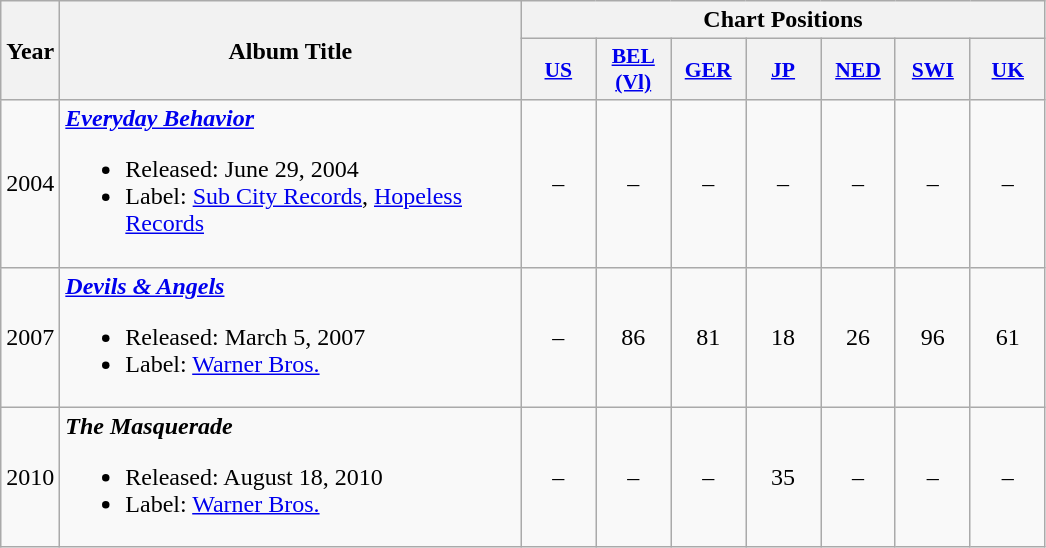<table class="wikitable">
<tr>
<th style="text-align:center;" rowspan="2">Year</th>
<th style="text-align:center; width:300px;" rowspan="2">Album Title</th>
<th style="text-align:center;" colspan="7">Chart Positions</th>
</tr>
<tr>
<th scope="col" style="width:3em;font-size:90%;"><a href='#'>US</a></th>
<th scope="col" style="width:3em;font-size:90%;"><a href='#'>BEL <br>(Vl)</a></th>
<th scope="col" style="width:3em;font-size:90%;"><a href='#'>GER</a><br></th>
<th scope="col" style="width:3em;font-size:90%;"><a href='#'>JP</a></th>
<th scope="col" style="width:3em;font-size:90%;"><a href='#'>NED</a><br></th>
<th scope="col" style="width:3em;font-size:90%;"><a href='#'>SWI</a></th>
<th scope="col" style="width:3em;font-size:90%;"><a href='#'>UK</a></th>
</tr>
<tr>
<td style="text-align:center;">2004</td>
<td align="left"><strong><em><a href='#'>Everyday Behavior</a></em></strong><br><ul><li>Released: June 29, 2004</li><li>Label: <a href='#'>Sub City Records</a>, <a href='#'>Hopeless Records</a></li></ul></td>
<td style="text-align:center;">–</td>
<td style="text-align:center;">–</td>
<td style="text-align:center;">–</td>
<td style="text-align:center;">–</td>
<td style="text-align:center;">–</td>
<td style="text-align:center;">–</td>
<td style="text-align:center;">–</td>
</tr>
<tr>
<td style="text-align:center;">2007</td>
<td align="left"><strong><em><a href='#'>Devils & Angels</a></em></strong><br><ul><li>Released: March 5, 2007</li><li>Label: <a href='#'>Warner Bros.</a></li></ul></td>
<td style="text-align:center;">–</td>
<td style="text-align:center;">86</td>
<td style="text-align:center;">81</td>
<td style="text-align:center;">18</td>
<td style="text-align:center;">26</td>
<td style="text-align:center;">96</td>
<td style="text-align:center;">61</td>
</tr>
<tr>
<td style="text-align:center;">2010</td>
<td align="left"><strong><em>The Masquerade</em></strong><br><ul><li>Released: August 18, 2010</li><li>Label: <a href='#'>Warner Bros.</a></li></ul></td>
<td style="text-align:center;">–</td>
<td style="text-align:center;">–</td>
<td style="text-align:center;">–</td>
<td style="text-align:center;">35</td>
<td style="text-align:center;">–</td>
<td style="text-align:center;">–</td>
<td style="text-align:center;">–</td>
</tr>
</table>
